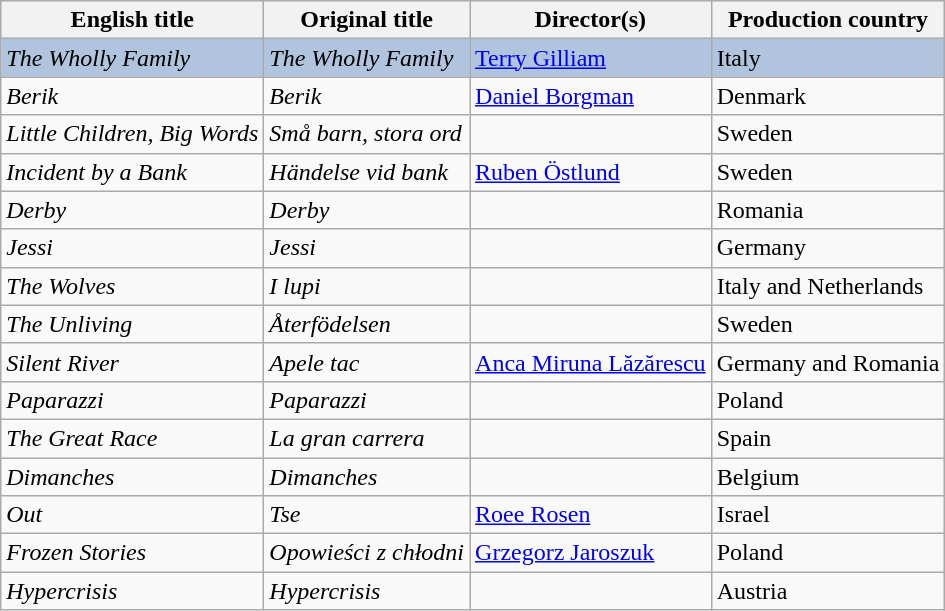<table class="wikitable">
<tr>
<th>English title</th>
<th>Original title</th>
<th>Director(s)</th>
<th>Production country</th>
</tr>
<tr style="background:#B0C4DE;">
<td><em>The Wholly Family</em></td>
<td><em>The Wholly Family</em></td>
<td><a href='#'>Terry Gilliam</a></td>
<td>Italy</td>
</tr>
<tr>
<td><em>Berik</em></td>
<td><em>Berik</em></td>
<td><a href='#'>Daniel Borgman</a></td>
<td>Denmark</td>
</tr>
<tr>
<td><em>Little Children, Big Words</em></td>
<td><em>Små barn, stora ord</em></td>
<td></td>
<td>Sweden</td>
</tr>
<tr>
<td><em>Incident by a Bank</em></td>
<td><em>Händelse vid bank</em></td>
<td><a href='#'>Ruben Östlund</a></td>
<td>Sweden</td>
</tr>
<tr>
<td><em>Derby</em></td>
<td><em>Derby</em></td>
<td></td>
<td>Romania</td>
</tr>
<tr>
<td><em>Jessi</em></td>
<td><em>Jessi</em></td>
<td></td>
<td>Germany</td>
</tr>
<tr>
<td><em>The Wolves</em></td>
<td><em>I lupi</em></td>
<td></td>
<td>Italy and Netherlands</td>
</tr>
<tr>
<td><em>The Unliving</em></td>
<td><em>Återfödelsen</em></td>
<td></td>
<td>Sweden</td>
</tr>
<tr>
<td><em>Silent River</em></td>
<td><em>Apele tac</em></td>
<td><a href='#'>Anca Miruna Lăzărescu</a></td>
<td>Germany and Romania</td>
</tr>
<tr>
<td><em>Paparazzi</em></td>
<td><em>Paparazzi</em></td>
<td></td>
<td>Poland</td>
</tr>
<tr>
<td><em>The Great Race</em></td>
<td><em>La gran carrera</em></td>
<td></td>
<td>Spain</td>
</tr>
<tr>
<td><em>Dimanches</em></td>
<td><em>Dimanches</em></td>
<td></td>
<td>Belgium</td>
</tr>
<tr>
<td><em>Out</em></td>
<td><em>Tse</em></td>
<td><a href='#'>Roee Rosen</a></td>
<td>Israel</td>
</tr>
<tr>
<td><em>Frozen Stories</em></td>
<td><em>Opowieści z chłodni</em></td>
<td><a href='#'>Grzegorz Jaroszuk</a></td>
<td>Poland</td>
</tr>
<tr>
<td><em>Hypercrisis</em></td>
<td><em>Hypercrisis</em></td>
<td></td>
<td>Austria</td>
</tr>
</table>
